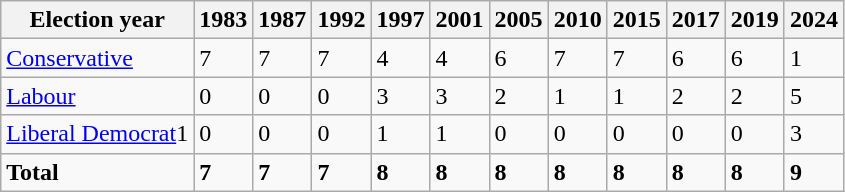<table class="wikitable">
<tr>
<th>Election year</th>
<th>1983</th>
<th>1987</th>
<th>1992</th>
<th>1997</th>
<th>2001</th>
<th>2005</th>
<th>2010</th>
<th>2015</th>
<th>2017</th>
<th>2019</th>
<th>2024</th>
</tr>
<tr>
<td><a href='#'>Conservative</a></td>
<td>7</td>
<td>7</td>
<td>7</td>
<td>4</td>
<td>4</td>
<td>6</td>
<td>7</td>
<td>7</td>
<td>6</td>
<td>6</td>
<td>1</td>
</tr>
<tr>
<td><a href='#'>Labour</a></td>
<td>0</td>
<td>0</td>
<td>0</td>
<td>3</td>
<td>3</td>
<td>2</td>
<td>1</td>
<td>1</td>
<td>2</td>
<td>2</td>
<td>5</td>
</tr>
<tr>
<td><a href='#'>Liberal Democrat</a>1</td>
<td>0</td>
<td>0</td>
<td>0</td>
<td>1</td>
<td>1</td>
<td>0</td>
<td>0</td>
<td>0</td>
<td>0</td>
<td>0</td>
<td>3</td>
</tr>
<tr>
<td><strong>Total</strong></td>
<td><strong>7</strong></td>
<td><strong>7</strong></td>
<td><strong>7</strong></td>
<td><strong>8</strong></td>
<td><strong>8</strong></td>
<td><strong>8</strong></td>
<td><strong>8</strong></td>
<td><strong>8</strong></td>
<td><strong>8</strong></td>
<td><strong>8</strong></td>
<td><strong>9</strong></td>
</tr>
</table>
